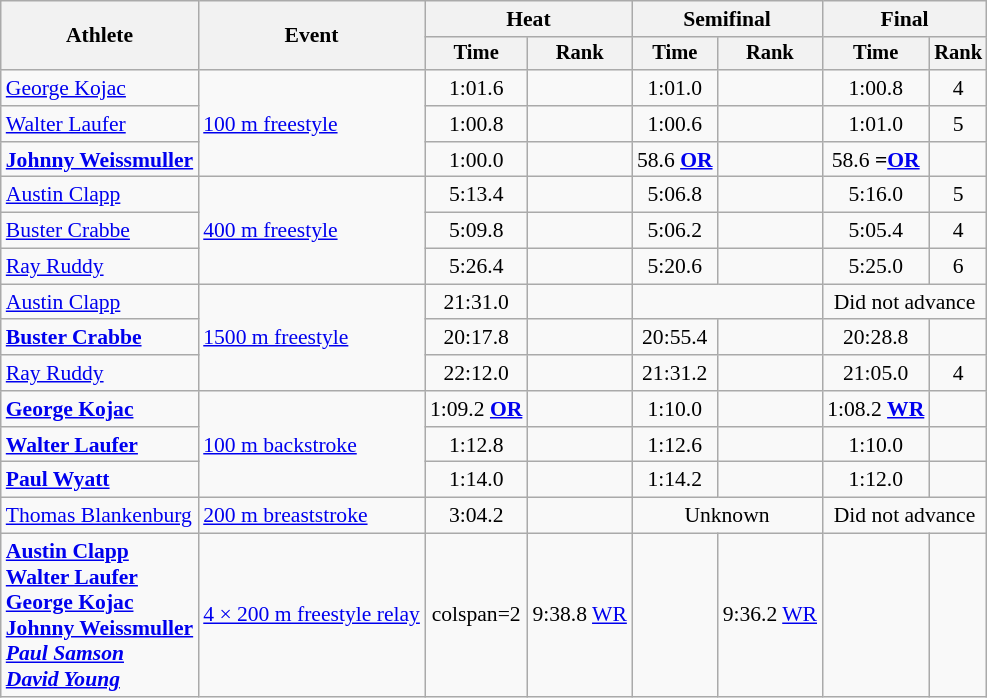<table class=wikitable style="font-size:90%;">
<tr>
<th rowspan=2>Athlete</th>
<th rowspan=2>Event</th>
<th colspan=2>Heat</th>
<th colspan=2>Semifinal</th>
<th colspan=2>Final</th>
</tr>
<tr style="font-size:95%">
<th>Time</th>
<th>Rank</th>
<th>Time</th>
<th>Rank</th>
<th>Time</th>
<th>Rank</th>
</tr>
<tr align=center>
<td align=left><a href='#'>George Kojac</a></td>
<td rowspan=3 align=left><a href='#'>100 m freestyle</a></td>
<td>1:01.6</td>
<td></td>
<td>1:01.0</td>
<td></td>
<td>1:00.8</td>
<td>4</td>
</tr>
<tr align=center>
<td align=left><a href='#'>Walter Laufer</a></td>
<td>1:00.8</td>
<td></td>
<td>1:00.6</td>
<td></td>
<td>1:01.0</td>
<td>5</td>
</tr>
<tr align=center>
<td align=left><strong><a href='#'>Johnny Weissmuller</a></strong></td>
<td>1:00.0</td>
<td></td>
<td>58.6 <strong><a href='#'>OR</a></strong></td>
<td></td>
<td>58.6 <strong>=<a href='#'>OR</a></strong></td>
<td></td>
</tr>
<tr align=center>
<td align=left><a href='#'>Austin Clapp</a></td>
<td rowspan=3 align=left><a href='#'>400 m freestyle</a></td>
<td>5:13.4</td>
<td></td>
<td>5:06.8</td>
<td></td>
<td>5:16.0</td>
<td>5</td>
</tr>
<tr align=center>
<td align=left><a href='#'>Buster Crabbe</a></td>
<td>5:09.8</td>
<td></td>
<td>5:06.2</td>
<td></td>
<td>5:05.4</td>
<td>4</td>
</tr>
<tr align=center>
<td align=left><a href='#'>Ray Ruddy</a></td>
<td>5:26.4</td>
<td></td>
<td>5:20.6</td>
<td></td>
<td>5:25.0</td>
<td>6</td>
</tr>
<tr align=center>
<td align=left><a href='#'>Austin Clapp</a></td>
<td rowspan=3 align=left><a href='#'>1500 m freestyle</a></td>
<td>21:31.0</td>
<td></td>
<td colspan=2></td>
<td colspan=2>Did not advance</td>
</tr>
<tr align=center>
<td align=left><strong><a href='#'>Buster Crabbe</a></strong></td>
<td>20:17.8</td>
<td></td>
<td>20:55.4</td>
<td></td>
<td>20:28.8</td>
<td></td>
</tr>
<tr align=center>
<td align=left><a href='#'>Ray Ruddy</a></td>
<td>22:12.0</td>
<td></td>
<td>21:31.2</td>
<td></td>
<td>21:05.0</td>
<td>4</td>
</tr>
<tr align=center>
<td align=left><strong><a href='#'>George Kojac</a></strong></td>
<td rowspan=3 align=left><a href='#'>100 m backstroke</a></td>
<td>1:09.2 <strong><a href='#'>OR</a></strong></td>
<td></td>
<td>1:10.0</td>
<td></td>
<td>1:08.2 <strong><a href='#'>WR</a></strong></td>
<td></td>
</tr>
<tr align=center>
<td align=left><strong><a href='#'>Walter Laufer</a></strong></td>
<td>1:12.8</td>
<td></td>
<td>1:12.6</td>
<td></td>
<td>1:10.0</td>
<td></td>
</tr>
<tr align=center>
<td align=left><strong><a href='#'>Paul Wyatt</a></strong></td>
<td>1:14.0</td>
<td></td>
<td>1:14.2</td>
<td></td>
<td>1:12.0</td>
<td></td>
</tr>
<tr align=center>
<td align=left><a href='#'>Thomas Blankenburg</a></td>
<td align=left><a href='#'>200 m breaststroke</a></td>
<td>3:04.2</td>
<td></td>
<td colspan=2>Unknown</td>
<td colspan=2>Did not advance</td>
</tr>
<tr align=center>
<td align=left><strong><a href='#'>Austin Clapp</a><br><a href='#'>Walter Laufer</a><br><a href='#'>George Kojac</a><br><a href='#'>Johnny Weissmuller</a><br><em><a href='#'>Paul Samson</a></em><br><em><a href='#'>David Young</a><strong><em></td>
<td align=left><a href='#'>4 × 200 m freestyle relay</a></td>
<td>colspan=2 </td>
<td>9:38.8 </strong><a href='#'>WR</a><strong></td>
<td></td>
<td>9:36.2 </strong><a href='#'>WR</a><strong></td>
<td></td>
</tr>
</table>
